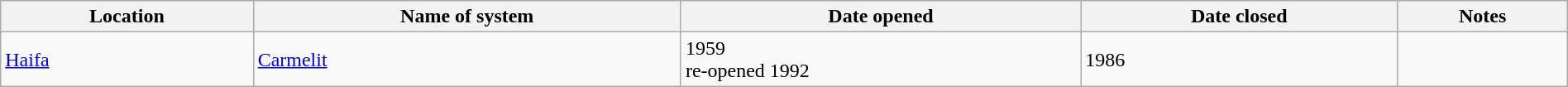<table class="wikitable" width=100%>
<tr>
<th>Location</th>
<th>Name of system</th>
<th>Date opened</th>
<th>Date closed</th>
<th>Notes</th>
</tr>
<tr>
<td><a href='#'>Haifa</a></td>
<td><a href='#'>Carmelit</a></td>
<td>1959<br>re-opened 1992</td>
<td>1986</td>
<td></td>
</tr>
</table>
